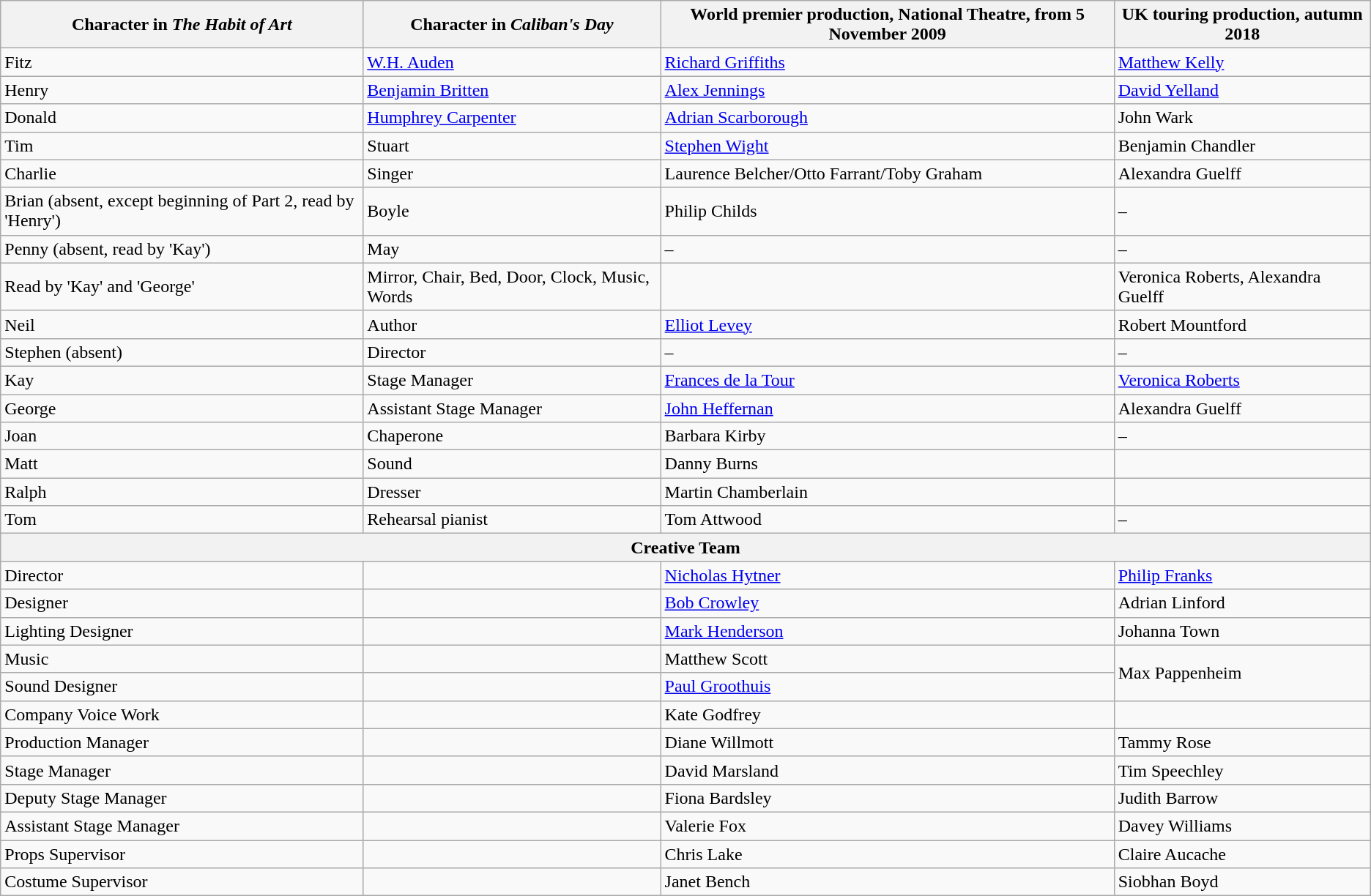<table class="wikitable">
<tr>
<th>Character in <em>The Habit of Art</em></th>
<th>Character in <em>Caliban's Day</em></th>
<th>World premier production, National Theatre, from 5 November 2009</th>
<th>UK touring production, autumn 2018</th>
</tr>
<tr>
<td>Fitz</td>
<td><a href='#'>W.H. Auden</a></td>
<td><a href='#'>Richard Griffiths</a></td>
<td><a href='#'>Matthew Kelly</a></td>
</tr>
<tr>
<td>Henry</td>
<td><a href='#'>Benjamin Britten</a></td>
<td><a href='#'>Alex Jennings</a></td>
<td><a href='#'>David Yelland</a></td>
</tr>
<tr>
<td>Donald</td>
<td><a href='#'>Humphrey Carpenter</a></td>
<td><a href='#'>Adrian Scarborough</a></td>
<td>John Wark</td>
</tr>
<tr>
<td>Tim</td>
<td>Stuart</td>
<td><a href='#'>Stephen Wight</a></td>
<td>Benjamin Chandler</td>
</tr>
<tr>
<td>Charlie</td>
<td>Singer</td>
<td>Laurence Belcher/Otto Farrant/Toby Graham</td>
<td>Alexandra Guelff</td>
</tr>
<tr>
<td>Brian (absent, except beginning of Part 2, read by 'Henry')</td>
<td>Boyle</td>
<td>Philip Childs</td>
<td>–</td>
</tr>
<tr>
<td>Penny (absent, read by 'Kay')</td>
<td>May</td>
<td>–</td>
<td>–</td>
</tr>
<tr>
<td>Read by 'Kay' and 'George'</td>
<td>Mirror, Chair, Bed, Door, Clock, Music, Words</td>
<td></td>
<td>Veronica Roberts, Alexandra Guelff</td>
</tr>
<tr>
<td>Neil</td>
<td>Author</td>
<td><a href='#'>Elliot Levey</a></td>
<td>Robert Mountford</td>
</tr>
<tr>
<td>Stephen (absent)</td>
<td>Director</td>
<td>–</td>
<td>–</td>
</tr>
<tr>
<td>Kay</td>
<td>Stage Manager</td>
<td><a href='#'>Frances de la Tour</a></td>
<td><a href='#'>Veronica Roberts</a></td>
</tr>
<tr>
<td>George</td>
<td>Assistant Stage Manager</td>
<td><a href='#'>John Heffernan</a></td>
<td>Alexandra Guelff</td>
</tr>
<tr>
<td>Joan</td>
<td>Chaperone</td>
<td>Barbara Kirby</td>
<td>–</td>
</tr>
<tr>
<td>Matt</td>
<td>Sound</td>
<td>Danny Burns</td>
<td></td>
</tr>
<tr>
<td>Ralph</td>
<td>Dresser</td>
<td>Martin Chamberlain</td>
<td></td>
</tr>
<tr>
<td>Tom</td>
<td>Rehearsal pianist</td>
<td>Tom Attwood</td>
<td>–</td>
</tr>
<tr>
<th colspan="4">Creative Team</th>
</tr>
<tr>
<td>Director</td>
<td></td>
<td><a href='#'>Nicholas Hytner</a></td>
<td><a href='#'>Philip Franks</a></td>
</tr>
<tr>
<td>Designer</td>
<td></td>
<td><a href='#'>Bob Crowley</a></td>
<td>Adrian Linford</td>
</tr>
<tr>
<td>Lighting Designer</td>
<td></td>
<td><a href='#'>Mark Henderson</a></td>
<td>Johanna Town</td>
</tr>
<tr>
<td>Music</td>
<td></td>
<td>Matthew Scott</td>
<td rowspan="2">Max Pappenheim</td>
</tr>
<tr>
<td>Sound Designer</td>
<td></td>
<td><a href='#'>Paul Groothuis</a></td>
</tr>
<tr>
<td>Company Voice Work</td>
<td></td>
<td>Kate Godfrey</td>
<td></td>
</tr>
<tr>
<td>Production Manager</td>
<td></td>
<td>Diane Willmott</td>
<td>Tammy Rose</td>
</tr>
<tr>
<td>Stage Manager</td>
<td></td>
<td>David Marsland</td>
<td>Tim Speechley</td>
</tr>
<tr>
<td>Deputy Stage Manager</td>
<td></td>
<td>Fiona Bardsley</td>
<td>Judith Barrow</td>
</tr>
<tr>
<td>Assistant Stage Manager</td>
<td></td>
<td>Valerie Fox</td>
<td>Davey Williams</td>
</tr>
<tr>
<td>Props Supervisor</td>
<td></td>
<td>Chris Lake</td>
<td>Claire Aucache</td>
</tr>
<tr>
<td>Costume Supervisor</td>
<td></td>
<td>Janet Bench</td>
<td>Siobhan Boyd</td>
</tr>
</table>
